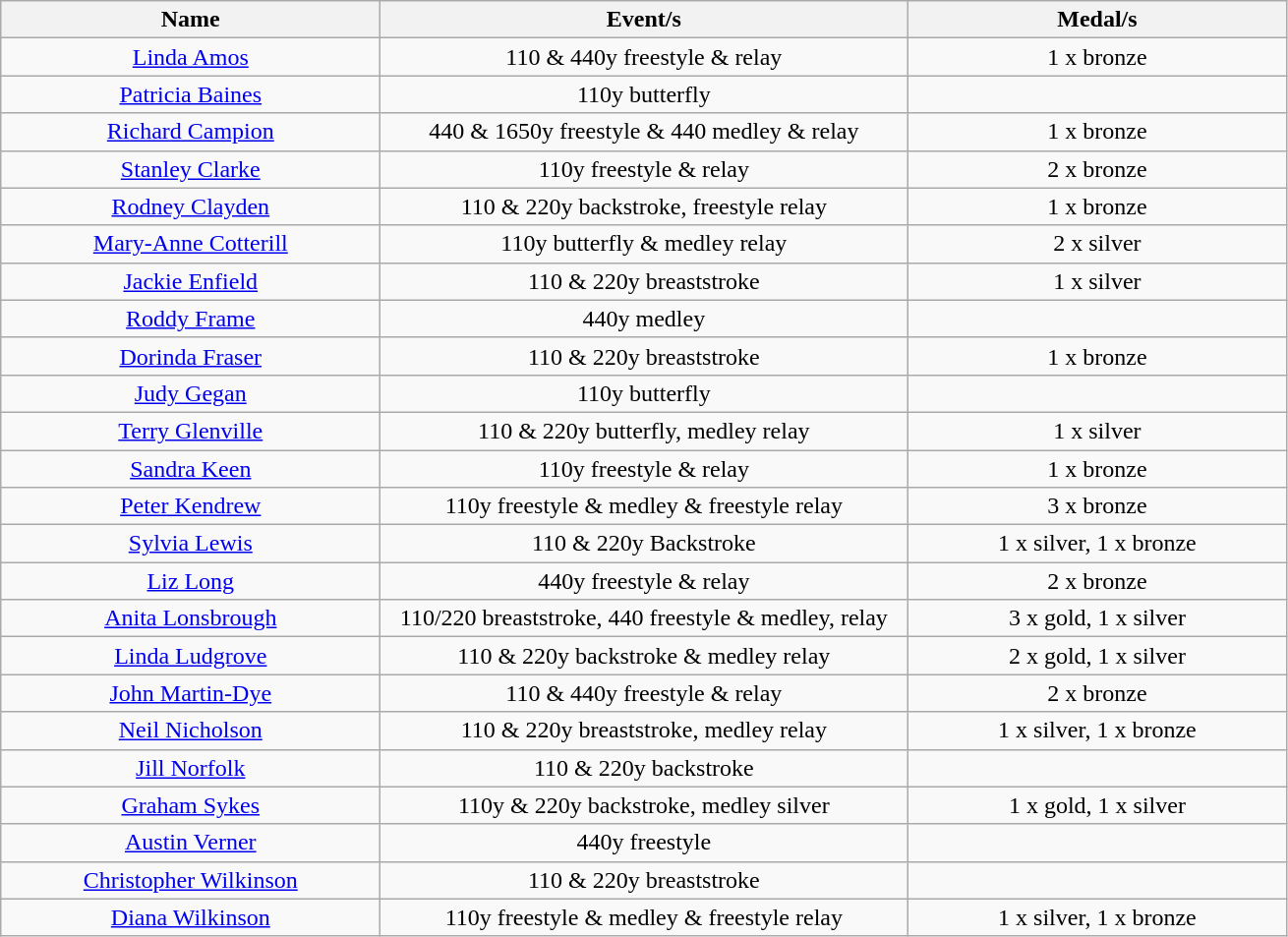<table class="wikitable" style="text-align: center">
<tr>
<th width=250>Name</th>
<th width=350>Event/s</th>
<th width=250>Medal/s</th>
</tr>
<tr>
<td><a href='#'>Linda Amos</a></td>
<td>110 & 440y freestyle & relay</td>
<td>1 x bronze</td>
</tr>
<tr>
<td><a href='#'>Patricia Baines</a></td>
<td>110y butterfly</td>
<td></td>
</tr>
<tr>
<td><a href='#'>Richard Campion</a></td>
<td>440 & 1650y freestyle & 440 medley & relay</td>
<td>1 x bronze</td>
</tr>
<tr>
<td><a href='#'>Stanley Clarke</a></td>
<td>110y freestyle & relay</td>
<td>2 x bronze</td>
</tr>
<tr>
<td><a href='#'>Rodney Clayden</a></td>
<td>110 & 220y backstroke, freestyle relay</td>
<td>1 x bronze</td>
</tr>
<tr>
<td><a href='#'>Mary-Anne Cotterill</a></td>
<td>110y butterfly & medley relay</td>
<td>2 x silver</td>
</tr>
<tr>
<td><a href='#'>Jackie Enfield</a></td>
<td>110 & 220y breaststroke</td>
<td>1 x silver</td>
</tr>
<tr>
<td><a href='#'>Roddy Frame</a></td>
<td>440y medley</td>
<td></td>
</tr>
<tr>
<td><a href='#'>Dorinda Fraser</a></td>
<td>110 & 220y breaststroke</td>
<td>1 x bronze</td>
</tr>
<tr>
<td><a href='#'>Judy Gegan</a></td>
<td>110y butterfly</td>
<td></td>
</tr>
<tr>
<td><a href='#'>Terry Glenville</a></td>
<td>110 & 220y butterfly, medley relay</td>
<td>1 x silver</td>
</tr>
<tr>
<td><a href='#'>Sandra Keen</a></td>
<td>110y freestyle & relay</td>
<td>1 x bronze</td>
</tr>
<tr>
<td><a href='#'>Peter Kendrew</a></td>
<td>110y freestyle & medley & freestyle relay</td>
<td>3 x bronze</td>
</tr>
<tr>
<td><a href='#'>Sylvia Lewis</a></td>
<td>110 & 220y Backstroke</td>
<td>1 x silver, 1 x bronze</td>
</tr>
<tr>
<td><a href='#'>Liz Long</a></td>
<td>440y freestyle & relay</td>
<td>2 x bronze</td>
</tr>
<tr>
<td><a href='#'>Anita Lonsbrough</a></td>
<td>110/220 breaststroke, 440 freestyle & medley, relay</td>
<td>3 x gold, 1 x silver</td>
</tr>
<tr>
<td><a href='#'>Linda Ludgrove</a></td>
<td>110 & 220y backstroke & medley relay</td>
<td>2 x gold, 1 x silver</td>
</tr>
<tr>
<td><a href='#'>John Martin-Dye</a></td>
<td>110 & 440y freestyle & relay</td>
<td>2 x bronze</td>
</tr>
<tr>
<td><a href='#'>Neil Nicholson</a></td>
<td>110 & 220y breaststroke, medley relay</td>
<td>1 x silver, 1 x bronze</td>
</tr>
<tr>
<td><a href='#'>Jill Norfolk</a></td>
<td>110 & 220y backstroke</td>
<td></td>
</tr>
<tr>
<td><a href='#'>Graham Sykes</a></td>
<td>110y & 220y backstroke, medley silver</td>
<td>1 x gold, 1 x silver</td>
</tr>
<tr>
<td><a href='#'>Austin Verner</a></td>
<td>440y freestyle</td>
<td></td>
</tr>
<tr>
<td><a href='#'>Christopher Wilkinson</a></td>
<td>110 & 220y breaststroke</td>
<td></td>
</tr>
<tr>
<td><a href='#'>Diana Wilkinson</a></td>
<td>110y freestyle & medley & freestyle relay</td>
<td>1 x silver, 1 x bronze</td>
</tr>
</table>
